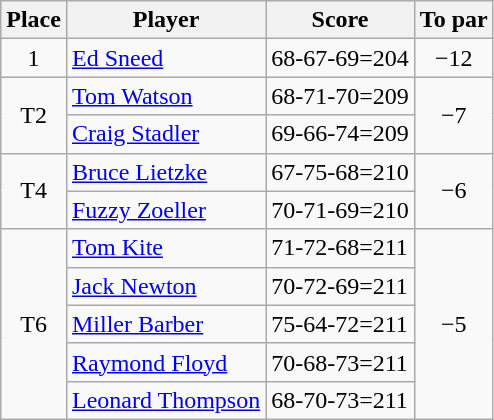<table class="wikitable">
<tr>
<th>Place</th>
<th>Player</th>
<th>Score</th>
<th>To par</th>
</tr>
<tr>
<td align=center>1</td>
<td> <a href='#'>Ed Sneed</a></td>
<td>68-67-69=204</td>
<td align=center>−12</td>
</tr>
<tr>
<td align=center rowspan=2>T2</td>
<td> <a href='#'>Tom Watson</a></td>
<td>68-71-70=209</td>
<td rowspan=2 align=center>−7</td>
</tr>
<tr>
<td> <a href='#'>Craig Stadler</a></td>
<td>69-66-74=209</td>
</tr>
<tr>
<td align=center rowspan=2>T4</td>
<td> <a href='#'>Bruce Lietzke</a></td>
<td>67-75-68=210</td>
<td rowspan=2 align=center>−6</td>
</tr>
<tr>
<td> <a href='#'>Fuzzy Zoeller</a></td>
<td>70-71-69=210</td>
</tr>
<tr>
<td align=center rowspan=5>T6</td>
<td> <a href='#'>Tom Kite</a></td>
<td>71-72-68=211</td>
<td rowspan=5 align=center>−5</td>
</tr>
<tr>
<td> <a href='#'>Jack Newton</a></td>
<td>70-72-69=211</td>
</tr>
<tr>
<td> <a href='#'>Miller Barber</a></td>
<td>75-64-72=211</td>
</tr>
<tr>
<td> <a href='#'>Raymond Floyd</a></td>
<td>70-68-73=211</td>
</tr>
<tr>
<td> <a href='#'>Leonard Thompson</a></td>
<td>68-70-73=211</td>
</tr>
</table>
